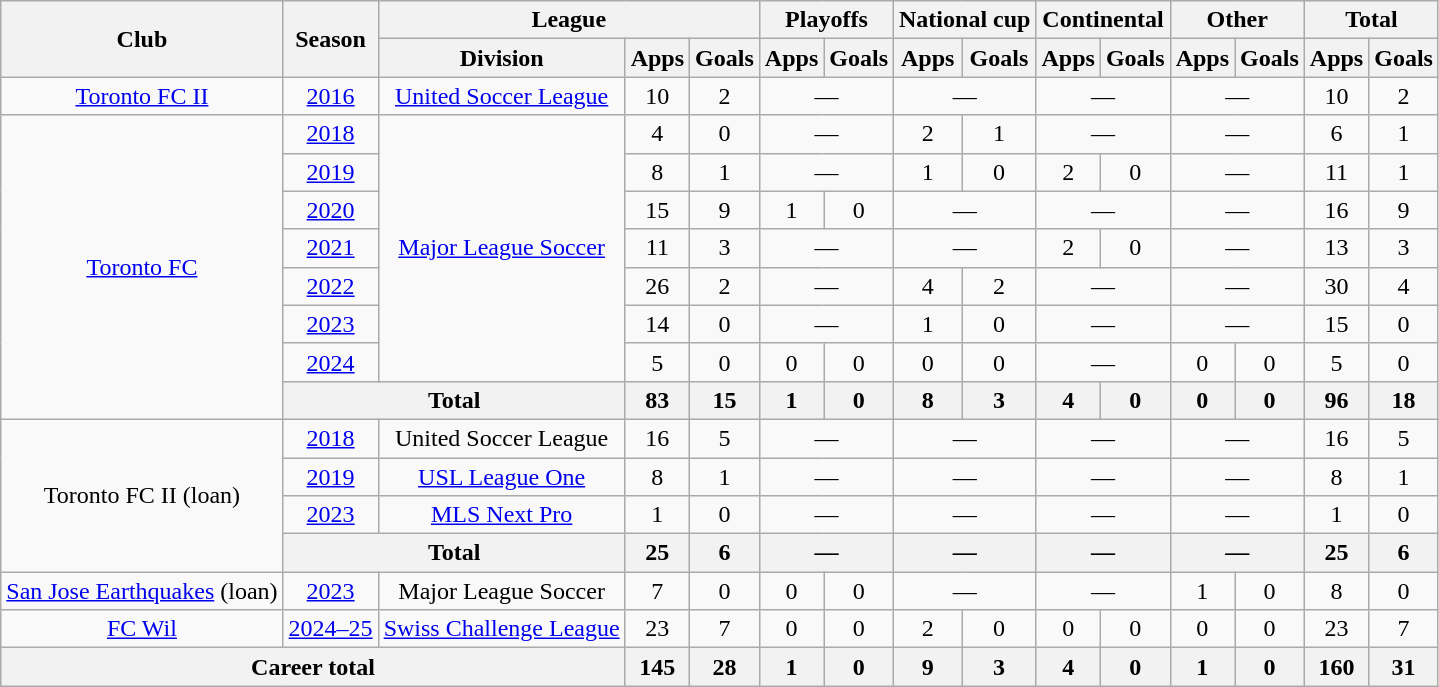<table class="wikitable" style="text-align: center;">
<tr>
<th rowspan="2">Club</th>
<th rowspan="2">Season</th>
<th colspan="3">League</th>
<th colspan="2">Playoffs</th>
<th colspan="2">National cup</th>
<th colspan="2">Continental</th>
<th colspan="2">Other</th>
<th colspan="2">Total</th>
</tr>
<tr>
<th>Division</th>
<th>Apps</th>
<th>Goals</th>
<th>Apps</th>
<th>Goals</th>
<th>Apps</th>
<th>Goals</th>
<th>Apps</th>
<th>Goals</th>
<th>Apps</th>
<th>Goals</th>
<th>Apps</th>
<th>Goals</th>
</tr>
<tr>
<td><a href='#'>Toronto FC II</a></td>
<td><a href='#'>2016</a></td>
<td><a href='#'>United Soccer League</a></td>
<td>10</td>
<td>2</td>
<td colspan="2">—</td>
<td colspan="2">—</td>
<td colspan="2">—</td>
<td colspan="2">—</td>
<td>10</td>
<td>2</td>
</tr>
<tr>
<td rowspan="8"><a href='#'>Toronto FC</a></td>
<td><a href='#'>2018</a></td>
<td rowspan="7"><a href='#'>Major League Soccer</a></td>
<td>4</td>
<td>0</td>
<td colspan="2">—</td>
<td>2</td>
<td>1</td>
<td colspan="2">—</td>
<td colspan="2">—</td>
<td>6</td>
<td>1</td>
</tr>
<tr>
<td><a href='#'>2019</a></td>
<td>8</td>
<td>1</td>
<td colspan="2">—</td>
<td>1</td>
<td>0</td>
<td>2</td>
<td>0</td>
<td colspan="2">—</td>
<td>11</td>
<td>1</td>
</tr>
<tr>
<td><a href='#'>2020</a></td>
<td>15</td>
<td>9</td>
<td>1</td>
<td>0</td>
<td colspan="2">—</td>
<td colspan="2">—</td>
<td colspan="2">—</td>
<td>16</td>
<td>9</td>
</tr>
<tr>
<td><a href='#'>2021</a></td>
<td>11</td>
<td>3</td>
<td colspan="2">—</td>
<td colspan="2">—</td>
<td>2</td>
<td>0</td>
<td colspan="2">—</td>
<td>13</td>
<td>3</td>
</tr>
<tr>
<td><a href='#'>2022</a></td>
<td>26</td>
<td>2</td>
<td colspan="2">—</td>
<td>4</td>
<td>2</td>
<td colspan="2">—</td>
<td colspan="2">—</td>
<td>30</td>
<td>4</td>
</tr>
<tr>
<td><a href='#'>2023</a></td>
<td>14</td>
<td>0</td>
<td colspan="2">—</td>
<td>1</td>
<td>0</td>
<td colspan="2">—</td>
<td colspan="2">—</td>
<td>15</td>
<td>0</td>
</tr>
<tr>
<td><a href='#'>2024</a></td>
<td>5</td>
<td>0</td>
<td>0</td>
<td>0</td>
<td>0</td>
<td>0</td>
<td colspan="2">—</td>
<td>0</td>
<td>0</td>
<td>5</td>
<td>0</td>
</tr>
<tr>
<th colspan="2">Total</th>
<th>83</th>
<th>15</th>
<th>1</th>
<th>0</th>
<th>8</th>
<th>3</th>
<th>4</th>
<th>0</th>
<th>0</th>
<th>0</th>
<th>96</th>
<th>18</th>
</tr>
<tr>
<td rowspan="4">Toronto FC II (loan)</td>
<td><a href='#'>2018</a></td>
<td>United Soccer League</td>
<td>16</td>
<td>5</td>
<td colspan="2">—</td>
<td colspan="2">—</td>
<td colspan="2">—</td>
<td colspan="2">—</td>
<td>16</td>
<td>5</td>
</tr>
<tr>
<td><a href='#'>2019</a></td>
<td><a href='#'>USL League One</a></td>
<td>8</td>
<td>1</td>
<td colspan="2">—</td>
<td colspan="2">—</td>
<td colspan="2">—</td>
<td colspan="2">—</td>
<td>8</td>
<td>1</td>
</tr>
<tr>
<td><a href='#'>2023</a></td>
<td><a href='#'>MLS Next Pro</a></td>
<td>1</td>
<td>0</td>
<td colspan="2">—</td>
<td colspan="2">—</td>
<td colspan="2">—</td>
<td colspan="2">—</td>
<td>1</td>
<td>0</td>
</tr>
<tr>
<th colspan=2>Total</th>
<th>25</th>
<th>6</th>
<th colspan="2">—</th>
<th colspan="2">—</th>
<th colspan="2">—</th>
<th colspan="2">—</th>
<th>25</th>
<th>6</th>
</tr>
<tr>
<td><a href='#'>San Jose Earthquakes</a> (loan)</td>
<td><a href='#'>2023</a></td>
<td>Major League Soccer</td>
<td>7</td>
<td>0</td>
<td>0</td>
<td>0</td>
<td colspan="2">—</td>
<td colspan="2">—</td>
<td>1</td>
<td>0</td>
<td>8</td>
<td>0</td>
</tr>
<tr>
<td><a href='#'>FC Wil</a></td>
<td><a href='#'>2024–25</a></td>
<td><a href='#'>Swiss Challenge League</a></td>
<td>23</td>
<td>7</td>
<td>0</td>
<td>0</td>
<td>2</td>
<td>0</td>
<td>0</td>
<td>0</td>
<td>0</td>
<td>0</td>
<td>23</td>
<td>7</td>
</tr>
<tr>
<th colspan="3">Career total</th>
<th>145</th>
<th>28</th>
<th>1</th>
<th>0</th>
<th>9</th>
<th>3</th>
<th>4</th>
<th>0</th>
<th>1</th>
<th>0</th>
<th>160</th>
<th>31</th>
</tr>
</table>
